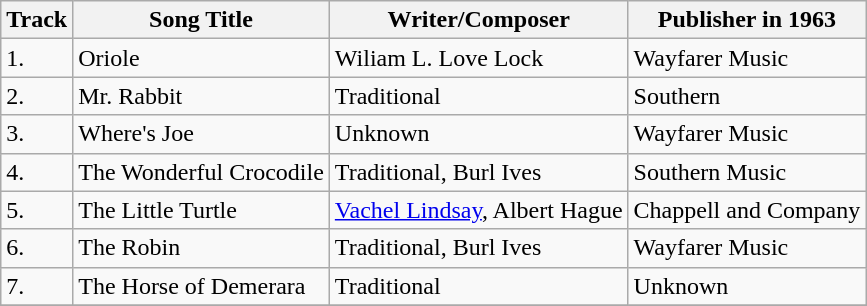<table class="wikitable">
<tr>
<th>Track</th>
<th>Song Title</th>
<th>Writer/Composer</th>
<th>Publisher in 1963</th>
</tr>
<tr>
<td>1.</td>
<td>Oriole</td>
<td>Wiliam L. Love Lock</td>
<td>Wayfarer Music</td>
</tr>
<tr>
<td>2.</td>
<td>Mr. Rabbit</td>
<td>Traditional</td>
<td>Southern</td>
</tr>
<tr>
<td>3.</td>
<td>Where's Joe</td>
<td>Unknown</td>
<td>Wayfarer Music</td>
</tr>
<tr>
<td>4.</td>
<td>The Wonderful Crocodile</td>
<td>Traditional, Burl Ives</td>
<td>Southern Music</td>
</tr>
<tr>
<td>5.</td>
<td>The Little Turtle</td>
<td><a href='#'>Vachel Lindsay</a>, Albert Hague</td>
<td>Chappell and Company</td>
</tr>
<tr>
<td>6.</td>
<td>The Robin</td>
<td>Traditional, Burl Ives</td>
<td>Wayfarer Music</td>
</tr>
<tr>
<td>7.</td>
<td>The Horse of Demerara</td>
<td>Traditional</td>
<td>Unknown</td>
</tr>
<tr>
</tr>
</table>
